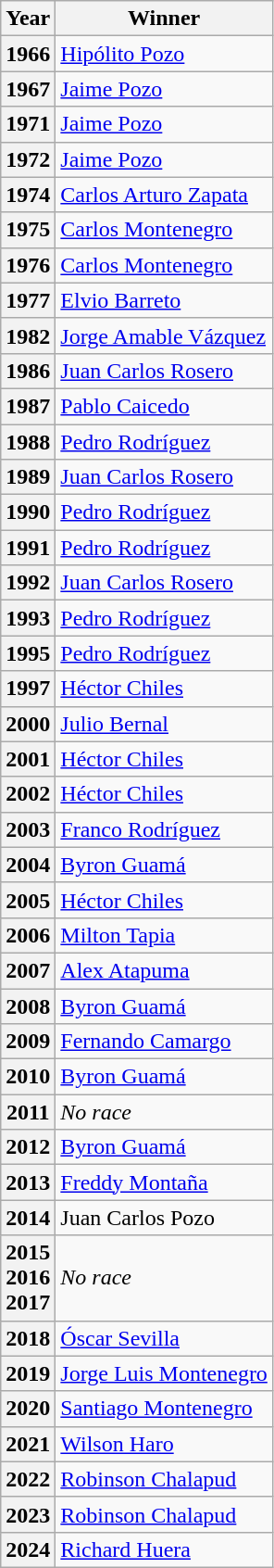<table class="wikitable">
<tr bgcolor=>
<th><strong>Year</strong></th>
<th><strong>Winner</strong></th>
</tr>
<tr>
<th>1966</th>
<td> <a href='#'>Hipólito Pozo</a></td>
</tr>
<tr>
<th>1967</th>
<td> <a href='#'>Jaime Pozo</a></td>
</tr>
<tr>
<th>1971</th>
<td> <a href='#'>Jaime Pozo</a></td>
</tr>
<tr>
<th>1972</th>
<td> <a href='#'>Jaime Pozo</a></td>
</tr>
<tr>
<th>1974</th>
<td> <a href='#'>Carlos Arturo Zapata</a></td>
</tr>
<tr>
<th>1975</th>
<td> <a href='#'>Carlos Montenegro</a></td>
</tr>
<tr>
<th>1976</th>
<td> <a href='#'>Carlos Montenegro</a></td>
</tr>
<tr>
<th>1977</th>
<td> <a href='#'>Elvio Barreto</a></td>
</tr>
<tr>
<th>1982</th>
<td> <a href='#'>Jorge Amable Vázquez</a></td>
</tr>
<tr>
<th>1986</th>
<td> <a href='#'>Juan Carlos Rosero</a></td>
</tr>
<tr>
<th>1987</th>
<td> <a href='#'>Pablo Caicedo</a></td>
</tr>
<tr>
<th>1988</th>
<td> <a href='#'>Pedro Rodríguez</a></td>
</tr>
<tr>
<th>1989</th>
<td> <a href='#'>Juan Carlos Rosero</a></td>
</tr>
<tr>
<th>1990</th>
<td> <a href='#'>Pedro Rodríguez</a></td>
</tr>
<tr>
<th>1991</th>
<td> <a href='#'>Pedro Rodríguez</a></td>
</tr>
<tr>
<th>1992</th>
<td> <a href='#'>Juan Carlos Rosero</a></td>
</tr>
<tr>
<th>1993</th>
<td> <a href='#'>Pedro Rodríguez</a></td>
</tr>
<tr>
<th>1995</th>
<td> <a href='#'>Pedro Rodríguez</a></td>
</tr>
<tr>
<th>1997</th>
<td> <a href='#'>Héctor Chiles</a></td>
</tr>
<tr>
<th>2000</th>
<td> <a href='#'>Julio Bernal</a></td>
</tr>
<tr>
<th>2001</th>
<td> <a href='#'>Héctor Chiles</a></td>
</tr>
<tr>
<th>2002</th>
<td> <a href='#'>Héctor Chiles</a></td>
</tr>
<tr>
<th>2003</th>
<td> <a href='#'>Franco Rodríguez</a></td>
</tr>
<tr>
<th>2004</th>
<td> <a href='#'>Byron Guamá</a></td>
</tr>
<tr>
<th>2005</th>
<td> <a href='#'>Héctor Chiles</a></td>
</tr>
<tr>
<th>2006</th>
<td> <a href='#'>Milton Tapia</a></td>
</tr>
<tr>
<th>2007</th>
<td> <a href='#'>Alex Atapuma</a></td>
</tr>
<tr>
<th>2008</th>
<td> <a href='#'>Byron Guamá</a></td>
</tr>
<tr>
<th>2009</th>
<td> <a href='#'>Fernando Camargo</a></td>
</tr>
<tr>
<th>2010</th>
<td> <a href='#'>Byron Guamá</a></td>
</tr>
<tr>
<th>2011</th>
<td><em>No race</em></td>
</tr>
<tr>
<th>2012</th>
<td> <a href='#'>Byron Guamá</a></td>
</tr>
<tr>
<th>2013</th>
<td> <a href='#'>Freddy Montaña</a></td>
</tr>
<tr>
<th>2014</th>
<td> Juan Carlos Pozo</td>
</tr>
<tr>
<th>2015<br>2016<br>2017</th>
<td><em>No race</em></td>
</tr>
<tr>
<th>2018</th>
<td> <a href='#'>Óscar Sevilla</a></td>
</tr>
<tr>
<th>2019</th>
<td> <a href='#'>Jorge Luis Montenegro</a></td>
</tr>
<tr>
<th>2020</th>
<td> <a href='#'>Santiago Montenegro</a></td>
</tr>
<tr>
<th>2021</th>
<td> <a href='#'>Wilson Haro</a></td>
</tr>
<tr>
<th>2022</th>
<td> <a href='#'>Robinson Chalapud</a></td>
</tr>
<tr>
<th>2023</th>
<td> <a href='#'>Robinson Chalapud</a></td>
</tr>
<tr>
<th>2024</th>
<td> <a href='#'>Richard Huera</a></td>
</tr>
</table>
